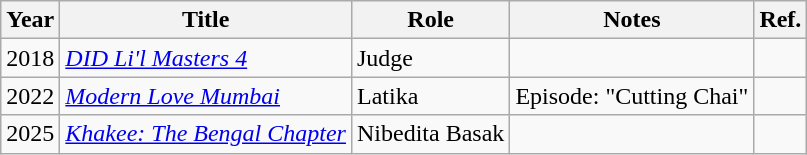<table class="wikitable sortable">
<tr>
<th scope="col">Year</th>
<th scope="col">Title</th>
<th scope="col">Role</th>
<th class="unsortable">Notes</th>
<th class="unsortable">Ref.</th>
</tr>
<tr>
<td>2018</td>
<td><em><a href='#'>DID Li'l Masters 4</a></em></td>
<td>Judge</td>
<td></td>
<td></td>
</tr>
<tr>
<td>2022</td>
<td><em><a href='#'>Modern Love Mumbai</a></em></td>
<td>Latika</td>
<td>Episode: "Cutting Chai"</td>
<td></td>
</tr>
<tr>
<td>2025</td>
<td><em><a href='#'>Khakee: The Bengal Chapter</a></em></td>
<td>Nibedita Basak</td>
<td></td>
<td></td>
</tr>
</table>
